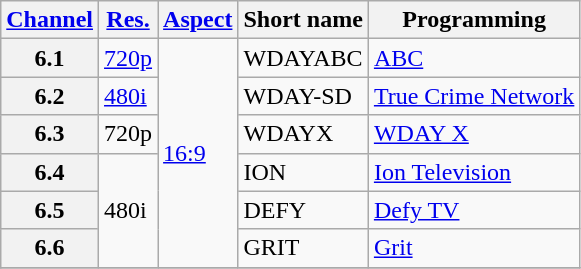<table class="wikitable">
<tr>
<th scope = "col"><a href='#'>Channel</a></th>
<th scope = "col"><a href='#'>Res.</a></th>
<th scope = "col"><a href='#'>Aspect</a></th>
<th scope = "col">Short name</th>
<th scope = "col">Programming</th>
</tr>
<tr>
<th scope = "row">6.1</th>
<td><a href='#'>720p</a></td>
<td rowspan=6><a href='#'>16:9</a></td>
<td>WDAYABC</td>
<td><a href='#'>ABC</a></td>
</tr>
<tr>
<th scope = "row">6.2</th>
<td><a href='#'>480i</a></td>
<td>WDAY-SD</td>
<td><a href='#'>True Crime Network</a></td>
</tr>
<tr>
<th scope = "row">6.3</th>
<td>720p</td>
<td>WDAYX</td>
<td><a href='#'>WDAY X</a></td>
</tr>
<tr>
<th scope = "row">6.4</th>
<td rowspan=3>480i</td>
<td>ION</td>
<td><a href='#'>Ion Television</a></td>
</tr>
<tr>
<th scope = "row">6.5</th>
<td>DEFY</td>
<td><a href='#'>Defy TV</a></td>
</tr>
<tr>
<th scope = "row">6.6</th>
<td>GRIT</td>
<td><a href='#'>Grit</a></td>
</tr>
<tr>
</tr>
</table>
